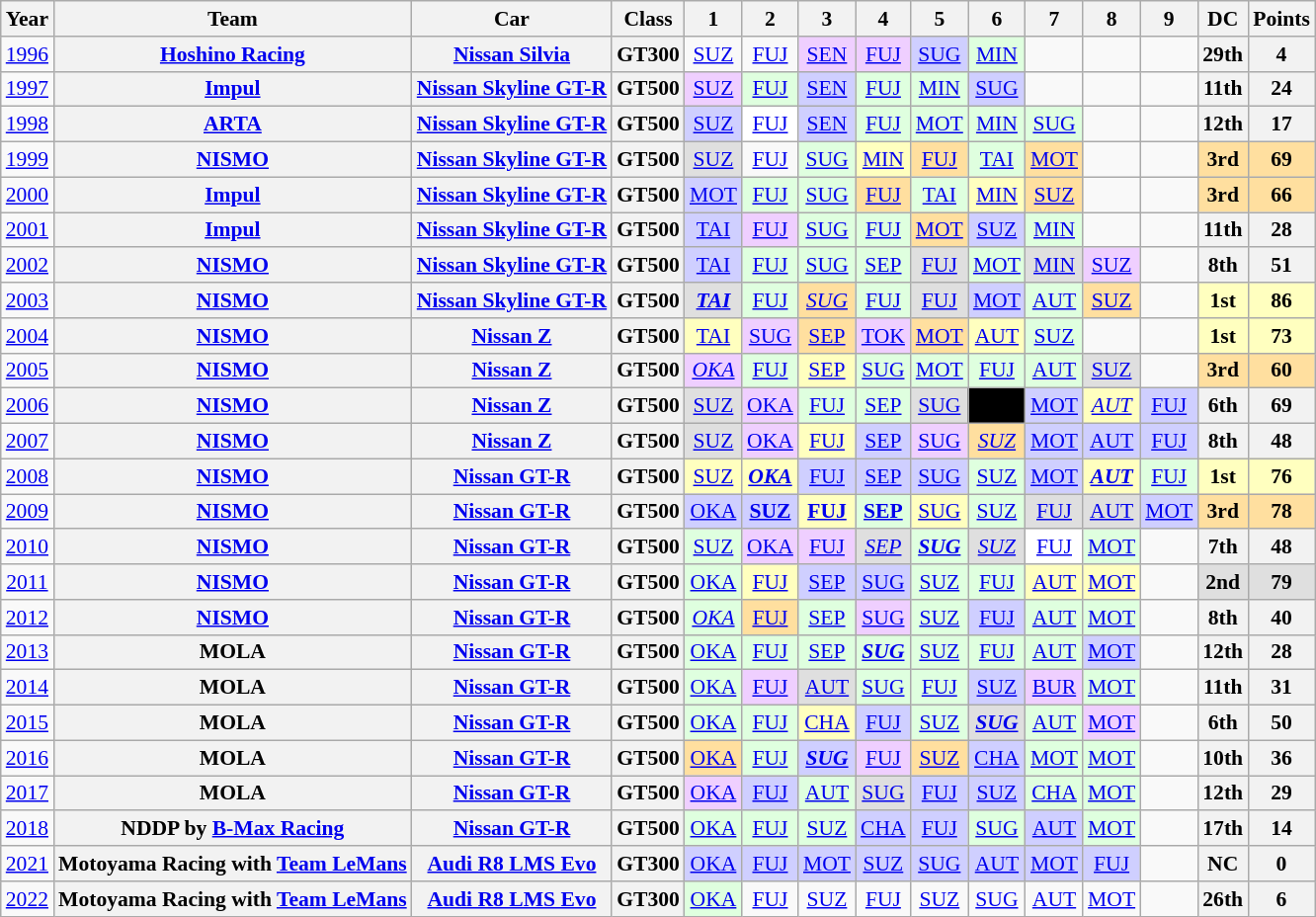<table class="wikitable" style="text-align:center; font-size:90%">
<tr>
<th>Year</th>
<th>Team</th>
<th>Car</th>
<th>Class</th>
<th>1</th>
<th>2</th>
<th>3</th>
<th>4</th>
<th>5</th>
<th>6</th>
<th>7</th>
<th>8</th>
<th>9</th>
<th>DC</th>
<th>Points</th>
</tr>
<tr>
<td><a href='#'>1996</a></td>
<th><a href='#'>Hoshino Racing</a></th>
<th><a href='#'>Nissan Silvia</a></th>
<th>GT300</th>
<td><a href='#'>SUZ</a></td>
<td><a href='#'>FUJ</a></td>
<td style="background:#EFCFFF;"><a href='#'>SEN</a><br></td>
<td style="background:#EFCFFF;"><a href='#'>FUJ</a><br></td>
<td style="background:#CFCFFF;"><a href='#'>SUG</a><br></td>
<td style="background:#DFFFDF;"><a href='#'>MIN</a><br></td>
<td></td>
<td></td>
<td></td>
<th>29th</th>
<th>4</th>
</tr>
<tr>
<td><a href='#'>1997</a></td>
<th><a href='#'>Impul</a></th>
<th><a href='#'>Nissan Skyline GT-R</a></th>
<th>GT500</th>
<td style="background:#EFCFFF;"><a href='#'>SUZ</a><br></td>
<td style="background:#DFFFDF;"><a href='#'>FUJ</a><br></td>
<td style="background:#CFCFFF;"><a href='#'>SEN</a><br></td>
<td style="background:#DFFFDF;"><a href='#'>FUJ</a><br></td>
<td style="background:#DFFFDF;"><a href='#'>MIN</a><br></td>
<td style="background:#CFCFFF;"><a href='#'>SUG</a><br></td>
<td></td>
<td></td>
<td></td>
<th>11th</th>
<th>24</th>
</tr>
<tr>
<td><a href='#'>1998</a></td>
<th><a href='#'>ARTA</a></th>
<th><a href='#'>Nissan Skyline GT-R</a></th>
<th>GT500</th>
<td style="background:#CFCFFF;"><a href='#'>SUZ</a><br></td>
<td style="background:#FFFFFF;"><a href='#'>FUJ</a><br></td>
<td style="background:#CFCFFF;"><a href='#'>SEN</a><br></td>
<td style="background:#DFFFDF;"><a href='#'>FUJ</a><br></td>
<td style="background:#DFFFDF;"><a href='#'>MOT</a><br></td>
<td style="background:#DFFFDF;"><a href='#'>MIN</a><br></td>
<td style="background:#DFFFDF;"><a href='#'>SUG</a><br></td>
<td></td>
<td></td>
<th>12th</th>
<th>17</th>
</tr>
<tr>
<td><a href='#'>1999</a></td>
<th><a href='#'>NISMO</a></th>
<th><a href='#'>Nissan Skyline GT-R</a></th>
<th>GT500</th>
<td style="background:#DFDFDF;"><a href='#'>SUZ</a><br></td>
<td><a href='#'>FUJ</a></td>
<td style="background:#DFFFDF;"><a href='#'>SUG</a><br></td>
<td style="background:#FFFFBF;"><a href='#'>MIN</a><br></td>
<td style="background:#FFDF9F;"><a href='#'>FUJ</a><br></td>
<td style="background:#DFFFDF;"><a href='#'>TAI</a><br></td>
<td style="background:#FFDF9F;"><a href='#'>MOT</a><br></td>
<td></td>
<td></td>
<td style="background:#FFDF9F;"><strong>3rd</strong></td>
<td style="background:#FFDF9F;"><strong>69</strong></td>
</tr>
<tr>
<td><a href='#'>2000</a></td>
<th><a href='#'>Impul</a></th>
<th><a href='#'>Nissan Skyline GT-R</a></th>
<th>GT500</th>
<td style="background:#CFCFFF;"><a href='#'>MOT</a><br></td>
<td style="background:#DFFFDF;"><a href='#'>FUJ</a><br></td>
<td style="background:#DFFFDF;"><a href='#'>SUG</a><br></td>
<td style="background:#FFDF9F;"><a href='#'>FUJ</a><br></td>
<td style="background:#DFFFDF;"><a href='#'>TAI</a><br></td>
<td style="background:#FFFFBF;"><a href='#'>MIN</a><br></td>
<td style="background:#FFDF9F;"><a href='#'>SUZ</a><br></td>
<td></td>
<td></td>
<td style="background:#FFDF9F;"><strong>3rd</strong></td>
<td style="background:#FFDF9F;"><strong>66</strong></td>
</tr>
<tr>
<td><a href='#'>2001</a></td>
<th><a href='#'>Impul</a></th>
<th><a href='#'>Nissan Skyline GT-R</a></th>
<th>GT500</th>
<td style="background:#CFCFFF;"><a href='#'>TAI</a><br></td>
<td style="background:#EFCFFF;"><a href='#'>FUJ</a><br></td>
<td style="background:#DFFFDF;"><a href='#'>SUG</a><br></td>
<td style="background:#DFFFDF;"><a href='#'>FUJ</a><br></td>
<td style="background:#FFDF9F;"><a href='#'>MOT</a><br></td>
<td style="background:#CFCFFF;"><a href='#'>SUZ</a><br></td>
<td style="background:#DFFFDF;"><a href='#'>MIN</a><br></td>
<td></td>
<td></td>
<th>11th</th>
<th>28</th>
</tr>
<tr>
<td><a href='#'>2002</a></td>
<th><a href='#'>NISMO</a></th>
<th><a href='#'>Nissan Skyline GT-R</a></th>
<th>GT500</th>
<td style="background:#CFCFFF;"><a href='#'>TAI</a><br></td>
<td style="background:#DFFFDF;"><a href='#'>FUJ</a><br></td>
<td style="background:#DFFFDF;"><a href='#'>SUG</a><br></td>
<td style="background:#DFFFDF;"><a href='#'>SEP</a><br></td>
<td style="background:#DFDFDF;"><a href='#'>FUJ</a><br></td>
<td style="background:#DFFFDF;"><a href='#'>MOT</a><br></td>
<td style="background:#DFDFDF;"><a href='#'>MIN</a><br></td>
<td style="background:#EFCFFF;"><a href='#'>SUZ</a><br></td>
<td></td>
<th>8th</th>
<th>51</th>
</tr>
<tr>
<td><a href='#'>2003</a></td>
<th><a href='#'>NISMO</a></th>
<th><a href='#'>Nissan Skyline GT-R</a></th>
<th>GT500</th>
<td style="background:#DFDFDF;"><strong><em><a href='#'>TAI</a></em></strong><br></td>
<td style="background:#DFFFDF;"><a href='#'>FUJ</a><br></td>
<td style="background:#FFDF9F;"><em><a href='#'>SUG</a></em><br></td>
<td style="background:#DFFFDF;"><a href='#'>FUJ</a><br></td>
<td style="background:#DFDFDF;"><a href='#'>FUJ</a><br></td>
<td style="background:#CFCFFF;"><a href='#'>MOT</a><br></td>
<td style="background:#DFFFDF;"><a href='#'>AUT</a><br></td>
<td style="background:#FFDF9F;"><a href='#'>SUZ</a><br></td>
<td></td>
<td style="background:#FFFFBF;"><strong>1st</strong></td>
<td style="background:#FFFFBF;"><strong>86</strong></td>
</tr>
<tr>
<td><a href='#'>2004</a></td>
<th><a href='#'>NISMO</a></th>
<th><a href='#'>Nissan Z</a></th>
<th>GT500</th>
<td style="background:#FFFFBF;"><a href='#'>TAI</a><br></td>
<td style="background:#EFCFFF;"><a href='#'>SUG</a><br></td>
<td style="background:#FFDF9F;"><a href='#'>SEP</a><br></td>
<td style="background:#EFCFFF;"><a href='#'>TOK</a><br></td>
<td style="background:#FFDF9F;"><a href='#'>MOT</a><br></td>
<td style="background:#FFFFBF;"><a href='#'>AUT</a><br></td>
<td style="background:#DFFFDF;"><a href='#'>SUZ</a><br></td>
<td></td>
<td></td>
<td style="background:#FFFFBF;"><strong>1st</strong></td>
<td style="background:#FFFFBF;"><strong>73</strong></td>
</tr>
<tr>
<td><a href='#'>2005</a></td>
<th><a href='#'>NISMO</a></th>
<th><a href='#'>Nissan Z</a></th>
<th>GT500</th>
<td style="background:#EFCFFF;"><em><a href='#'>OKA</a></em><br></td>
<td style="background:#DFFFDF;"><a href='#'>FUJ</a><br></td>
<td style="background:#FFFFBF;"><a href='#'>SEP</a><br></td>
<td style="background:#DFFFDF;"><a href='#'>SUG</a><br></td>
<td style="background:#DFFFDF;"><a href='#'>MOT</a><br></td>
<td style="background:#DFFFDF;"><a href='#'>FUJ</a><br></td>
<td style="background:#DFFFDF;"><a href='#'>AUT</a><br></td>
<td style="background:#DFDFDF;"><a href='#'>SUZ</a><br></td>
<td></td>
<td style="background:#FFDF9F;"><strong>3rd</strong></td>
<td style="background:#FFDF9F;"><strong>60</strong></td>
</tr>
<tr>
<td><a href='#'>2006</a></td>
<th><a href='#'>NISMO</a></th>
<th><a href='#'>Nissan Z</a></th>
<th>GT500</th>
<td style="background:#DFDFDF;"><a href='#'>SUZ</a><br></td>
<td style="background:#EFCFFF;"><a href='#'>OKA</a><br></td>
<td style="background:#DFFFDF;"><a href='#'>FUJ</a><br></td>
<td style="background:#DFFFDF;"><a href='#'>SEP</a><br></td>
<td style="background:#DFDFDF;"><a href='#'>SUG</a><br></td>
<td style="background:#000000; color:#ffffff"><a href='#'></a><br></td>
<td style="background:#CFCFFF;"><a href='#'>MOT</a><br></td>
<td style="background:#FFFFBF;"><em><a href='#'>AUT</a></em><br></td>
<td style="background:#CFCFFF;"><a href='#'>FUJ</a><br></td>
<th>6th</th>
<th>69</th>
</tr>
<tr>
<td><a href='#'>2007</a></td>
<th><a href='#'>NISMO</a></th>
<th><a href='#'>Nissan Z</a></th>
<th>GT500</th>
<td style="background:#DFDFDF;"><a href='#'>SUZ</a><br></td>
<td style="background:#EFCFFF;"><a href='#'>OKA</a><br></td>
<td style="background:#FFFFBF;"><a href='#'>FUJ</a><br></td>
<td style="background:#CFCFFF;"><a href='#'>SEP</a><br></td>
<td style="background:#EFCFFF;"><a href='#'>SUG</a><br></td>
<td style="background:#FFDF9F;"><em><a href='#'>SUZ</a></em><br></td>
<td style="background:#CFCFFF;"><a href='#'>MOT</a><br></td>
<td style="background:#CFCFFF;"><a href='#'>AUT</a><br></td>
<td style="background:#CFCFFF;"><a href='#'>FUJ</a><br></td>
<th>8th</th>
<th>48</th>
</tr>
<tr>
<td><a href='#'>2008</a></td>
<th><a href='#'>NISMO</a></th>
<th><a href='#'>Nissan GT-R</a></th>
<th>GT500</th>
<td style="background:#FFFFBF;"><a href='#'>SUZ</a><br></td>
<td style="background:#FFFFBF;"><strong><em><a href='#'>OKA</a></em></strong><br></td>
<td style="background:#CFCFFF;"><a href='#'>FUJ</a><br></td>
<td style="background:#CFCFFF;"><a href='#'>SEP</a><br></td>
<td style="background:#CFCFFF;"><a href='#'>SUG</a><br></td>
<td style="background:#DFFFDF;"><a href='#'>SUZ</a><br></td>
<td style="background:#CFCFFF;"><a href='#'>MOT</a><br></td>
<td style="background:#FFFFBF;"><strong><em><a href='#'>AUT</a></em></strong><br></td>
<td style="background:#DFFFDF;"><a href='#'>FUJ</a><br></td>
<td style="background:#FFFFBF;"><strong>1st</strong></td>
<td style="background:#FFFFBF;"><strong>76</strong></td>
</tr>
<tr>
<td><a href='#'>2009</a></td>
<th><a href='#'>NISMO</a></th>
<th><a href='#'>Nissan GT-R</a></th>
<th>GT500</th>
<td style="background:#CFCFFF;"><a href='#'>OKA</a><br></td>
<td style="background:#CFCFFF;"><strong><a href='#'>SUZ</a></strong><br></td>
<td style="background:#FFFFBF;"><strong><a href='#'>FUJ</a></strong><br></td>
<td style="background:#DFFFDF;"><strong><a href='#'>SEP</a></strong><br></td>
<td style="background:#FFFFBF;"><a href='#'>SUG</a><br></td>
<td style="background:#DFFFDF;"><a href='#'>SUZ</a><br></td>
<td style="background:#DFDFDF;"><a href='#'>FUJ</a><br></td>
<td style="background:#DFDFDF;"><a href='#'>AUT</a><br></td>
<td style="background:#CFCFFF;"><a href='#'>MOT</a><br></td>
<td style="background:#FFDF9F;"><strong>3rd</strong></td>
<td style="background:#FFDF9F;"><strong>78</strong></td>
</tr>
<tr>
<td><a href='#'>2010</a></td>
<th><a href='#'>NISMO</a></th>
<th><a href='#'>Nissan GT-R</a></th>
<th>GT500</th>
<td style="background:#DFFFDF;"><a href='#'>SUZ</a><br></td>
<td style="background:#EFCFFF;"><a href='#'>OKA</a><br></td>
<td style="background:#EFCFFF;"><a href='#'>FUJ</a><br></td>
<td style="background:#DFDFDF;"><em><a href='#'>SEP</a></em><br></td>
<td style="background:#DFFFDF;"><strong><em><a href='#'>SUG</a></em></strong><br></td>
<td style="background:#DFDFDF;"><em><a href='#'>SUZ</a></em><br></td>
<td style="background:#FFFFFF;"><a href='#'>FUJ</a><br></td>
<td style="background:#DFFFDF;"><a href='#'>MOT</a><br></td>
<td></td>
<th>7th</th>
<th>48</th>
</tr>
<tr>
<td><a href='#'>2011</a></td>
<th><a href='#'>NISMO</a></th>
<th><a href='#'>Nissan GT-R</a></th>
<th>GT500</th>
<td style="background:#DFFFDF;"><a href='#'>OKA</a><br></td>
<td style="background:#FFFFBF;"><a href='#'>FUJ</a><br></td>
<td style="background:#CFCFFF;"><a href='#'>SEP</a><br></td>
<td style="background:#CFCFFF;"><a href='#'>SUG</a><br></td>
<td style="background:#DFFFDF;"><a href='#'>SUZ</a><br></td>
<td style="background:#DFFFDF;"><a href='#'>FUJ</a><br></td>
<td style="background:#FFFFBF;"><a href='#'>AUT</a><br></td>
<td style="background:#FFFFBF;"><a href='#'>MOT</a><br></td>
<td></td>
<td style="background:#DFDFDF;"><strong>2nd</strong></td>
<td style="background:#DFDFDF;"><strong>79</strong></td>
</tr>
<tr>
<td><a href='#'>2012</a></td>
<th><a href='#'>NISMO</a></th>
<th><a href='#'>Nissan GT-R</a></th>
<th>GT500</th>
<td style="background:#DFFFDF;"><em><a href='#'>OKA</a></em><br></td>
<td style="background:#FFDF9F;"><a href='#'>FUJ</a><br></td>
<td style="background:#DFFFDF;"><a href='#'>SEP</a><br></td>
<td style="background:#EFCFFF;"><a href='#'>SUG</a><br></td>
<td style="background:#DFFFDF;"><a href='#'>SUZ</a><br></td>
<td style="background:#CFCFFF;"><a href='#'>FUJ</a><br></td>
<td style="background:#DFFFDF;"><a href='#'>AUT</a><br></td>
<td style="background:#DFFFDF;"><a href='#'>MOT</a><br></td>
<td></td>
<th>8th</th>
<th>40</th>
</tr>
<tr>
<td><a href='#'>2013</a></td>
<th>MOLA</th>
<th><a href='#'>Nissan GT-R</a></th>
<th>GT500</th>
<td style="background:#DFFFDF;"><a href='#'>OKA</a><br></td>
<td style="background:#DFFFDF;"><a href='#'>FUJ</a><br></td>
<td style="background:#DFFFDF;"><a href='#'>SEP</a><br></td>
<td style="background:#DFFFDF;"><strong><em><a href='#'>SUG</a></em></strong><br></td>
<td style="background:#DFFFDF;"><a href='#'>SUZ</a><br></td>
<td style="background:#DFFFDF;"><a href='#'>FUJ</a><br></td>
<td style="background:#DFFFDF;"><a href='#'>AUT</a><br></td>
<td style="background:#CFCFFF;"><a href='#'>MOT</a><br></td>
<td></td>
<th>12th</th>
<th>28</th>
</tr>
<tr>
<td><a href='#'>2014</a></td>
<th>MOLA</th>
<th><a href='#'>Nissan GT-R</a></th>
<th>GT500</th>
<td style="background:#DFFFDF;"><a href='#'>OKA</a><br></td>
<td style="background:#EFCFFF;"><a href='#'>FUJ</a><br></td>
<td style="background:#DFDFDF;"><a href='#'>AUT</a><br></td>
<td style="background:#DFFFDF;"><a href='#'>SUG</a><br></td>
<td style="background:#DFFFDF;"><a href='#'>FUJ</a><br></td>
<td style="background:#CFCFFF;"><a href='#'>SUZ</a><br></td>
<td style="background:#EFCFFF;"><a href='#'>BUR</a><br></td>
<td style="background:#DFFFDF;"><a href='#'>MOT</a><br></td>
<td></td>
<th>11th</th>
<th>31</th>
</tr>
<tr>
<td><a href='#'>2015</a></td>
<th>MOLA</th>
<th><a href='#'>Nissan GT-R</a></th>
<th>GT500</th>
<td style="background:#DFFFDF;"><a href='#'>OKA</a><br></td>
<td style="background:#DFFFDF;"><a href='#'>FUJ</a><br></td>
<td style="background:#FFFFBF;"><a href='#'>CHA</a><br></td>
<td style="background:#CFCFFF;"><a href='#'>FUJ</a><br></td>
<td style="background:#DFFFDF;"><a href='#'>SUZ</a><br></td>
<td style="background:#DFDFDF;"><strong><em><a href='#'>SUG</a></em></strong><br></td>
<td style="background:#DFFFDF;"><a href='#'>AUT</a><br></td>
<td style="background:#EFCFFF;"><a href='#'>MOT</a><br></td>
<td></td>
<th>6th</th>
<th>50</th>
</tr>
<tr>
<td><a href='#'>2016</a></td>
<th>MOLA</th>
<th><a href='#'>Nissan GT-R</a></th>
<th>GT500</th>
<td style="background:#FFDF9F;"><a href='#'>OKA</a><br></td>
<td style="background:#DFFFDF;"><a href='#'>FUJ</a><br></td>
<td style="background:#CFCFFF;"><strong><em><a href='#'>SUG</a></em></strong><br></td>
<td style="background:#EFCFFF;"><a href='#'>FUJ</a><br></td>
<td style="background:#FFDF9F;"><a href='#'>SUZ</a><br></td>
<td style="background:#CFCFFF;"><a href='#'>CHA</a><br></td>
<td style="background:#DFFFDF;"><a href='#'>MOT</a><br></td>
<td style="background:#DFFFDF;"><a href='#'>MOT</a><br></td>
<td></td>
<th>10th</th>
<th>36</th>
</tr>
<tr>
<td><a href='#'>2017</a></td>
<th>MOLA</th>
<th><a href='#'>Nissan GT-R</a></th>
<th>GT500</th>
<td style="background:#EFCFFF;"><a href='#'>OKA</a><br></td>
<td style="background:#CFCFFF;"><a href='#'>FUJ</a><br></td>
<td style="background:#DFFFDF;"><a href='#'>AUT</a><br></td>
<td style="background:#DFDFDF;"><a href='#'>SUG</a><br></td>
<td style="background:#CFCFFF;"><a href='#'>FUJ</a><br></td>
<td style="background:#CFCFFF;"><a href='#'>SUZ</a><br></td>
<td style="background:#DFFFDF;"><a href='#'>CHA</a><br></td>
<td style="background:#DFFFDF;"><a href='#'>MOT</a><br></td>
<td></td>
<th>12th</th>
<th>29</th>
</tr>
<tr>
<td><a href='#'>2018</a></td>
<th>NDDP by <a href='#'>B-Max Racing</a></th>
<th><a href='#'>Nissan GT-R</a></th>
<th>GT500</th>
<td style="background:#DFFFDF;"><a href='#'>OKA</a><br></td>
<td style="background:#DFFFDF;"><a href='#'>FUJ</a><br></td>
<td style="background:#DFFFDF;"><a href='#'>SUZ</a><br></td>
<td style="background:#CFCFFF;"><a href='#'>CHA</a><br></td>
<td style="background:#CFCFFF;"><a href='#'>FUJ</a><br></td>
<td style="background:#DFFFDF;"><a href='#'>SUG</a><br></td>
<td style="background:#CFCFFF;"><a href='#'>AUT</a><br></td>
<td style="background:#DFFFDF;"><a href='#'>MOT</a><br></td>
<td></td>
<th>17th</th>
<th>14</th>
</tr>
<tr>
<td><a href='#'>2021</a></td>
<th>Motoyama Racing with <a href='#'>Team LeMans</a></th>
<th><a href='#'>Audi R8 LMS Evo</a></th>
<th>GT300</th>
<td style="background:#CFCFFF;"><a href='#'>OKA</a><br></td>
<td style="background:#CFCFFF;"><a href='#'>FUJ</a><br></td>
<td style="background:#CFCFFF;"><a href='#'>MOT</a><br></td>
<td style="background:#CFCFFF;"><a href='#'>SUZ</a><br></td>
<td style="background:#CFCFFF;"><a href='#'>SUG</a><br></td>
<td style="background:#CFCFFF;"><a href='#'>AUT</a><br></td>
<td style="background:#CFCFFF;"><a href='#'>MOT</a><br></td>
<td style="background:#CFCFFF;"><a href='#'>FUJ</a><br></td>
<td></td>
<th>NC</th>
<th>0</th>
</tr>
<tr>
<td><a href='#'>2022</a></td>
<th>Motoyama Racing with <a href='#'>Team LeMans</a></th>
<th><a href='#'>Audi R8 LMS Evo</a></th>
<th>GT300</th>
<td style="background:#DFFFDF;"><a href='#'>OKA</a><br></td>
<td><a href='#'>FUJ</a></td>
<td><a href='#'>SUZ</a></td>
<td><a href='#'>FUJ</a></td>
<td><a href='#'>SUZ</a></td>
<td><a href='#'>SUG</a></td>
<td><a href='#'>AUT</a></td>
<td><a href='#'>MOT</a></td>
<td></td>
<th>26th</th>
<th>6</th>
</tr>
</table>
